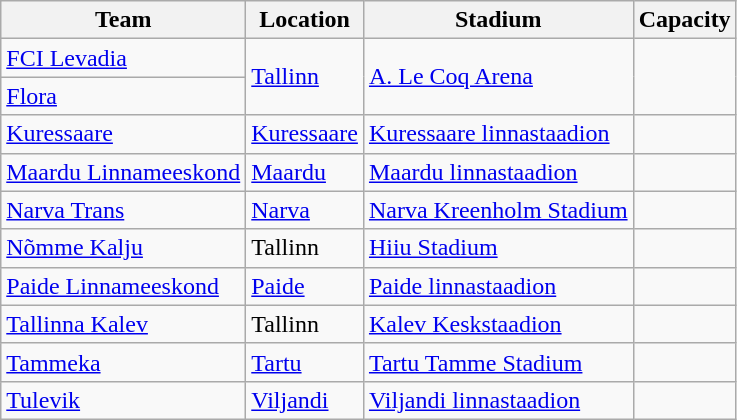<table class="wikitable sortable">
<tr>
<th>Team</th>
<th>Location</th>
<th>Stadium</th>
<th>Capacity</th>
</tr>
<tr>
<td><a href='#'>FCI Levadia</a></td>
<td rowspan="2"><a href='#'>Tallinn</a></td>
<td rowspan="2"><a href='#'>A. Le Coq Arena</a></td>
<td align=center rowspan="2"></td>
</tr>
<tr>
<td><a href='#'>Flora</a></td>
</tr>
<tr>
<td><a href='#'>Kuressaare</a></td>
<td><a href='#'>Kuressaare</a></td>
<td><a href='#'>Kuressaare linnastaadion</a></td>
<td align=center></td>
</tr>
<tr>
<td><a href='#'>Maardu Linnameeskond</a></td>
<td><a href='#'>Maardu</a></td>
<td><a href='#'>Maardu linnastaadion</a></td>
<td align=center></td>
</tr>
<tr>
<td><a href='#'>Narva Trans</a></td>
<td><a href='#'>Narva</a></td>
<td><a href='#'>Narva Kreenholm Stadium</a></td>
<td align=center></td>
</tr>
<tr>
<td><a href='#'>Nõmme Kalju</a></td>
<td>Tallinn</td>
<td><a href='#'>Hiiu Stadium</a></td>
<td align=center></td>
</tr>
<tr>
<td><a href='#'>Paide Linnameeskond</a></td>
<td><a href='#'>Paide</a></td>
<td><a href='#'>Paide linnastaadion</a></td>
<td align=center></td>
</tr>
<tr>
<td><a href='#'>Tallinna Kalev</a></td>
<td>Tallinn</td>
<td><a href='#'>Kalev Keskstaadion</a></td>
<td align=center></td>
</tr>
<tr>
<td><a href='#'>Tammeka</a></td>
<td><a href='#'>Tartu</a></td>
<td><a href='#'>Tartu Tamme Stadium</a></td>
<td align=center></td>
</tr>
<tr>
<td><a href='#'>Tulevik</a></td>
<td><a href='#'>Viljandi</a></td>
<td><a href='#'>Viljandi linnastaadion</a></td>
<td align=center></td>
</tr>
</table>
